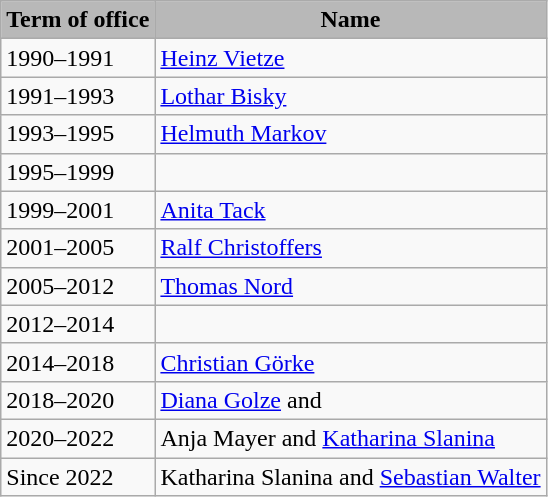<table class="wikitable">
<tr>
<th style="background:#B8B8B8"><strong>Term of office</strong></th>
<th style="background:#B8B8B8">Name</th>
</tr>
<tr>
<td>1990–1991</td>
<td><a href='#'>Heinz Vietze</a></td>
</tr>
<tr>
<td>1991–1993</td>
<td><a href='#'>Lothar Bisky</a></td>
</tr>
<tr>
<td>1993–1995</td>
<td><a href='#'>Helmuth Markov</a></td>
</tr>
<tr>
<td>1995–1999</td>
<td></td>
</tr>
<tr>
<td>1999–2001</td>
<td><a href='#'>Anita Tack</a></td>
</tr>
<tr>
<td>2001–2005</td>
<td><a href='#'>Ralf Christoffers</a></td>
</tr>
<tr>
<td>2005–2012</td>
<td><a href='#'>Thomas Nord</a></td>
</tr>
<tr>
<td>2012–2014</td>
<td></td>
</tr>
<tr>
<td>2014–2018</td>
<td><a href='#'>Christian Görke</a></td>
</tr>
<tr>
<td>2018–2020</td>
<td><a href='#'>Diana Golze</a> and </td>
</tr>
<tr>
<td>2020–2022</td>
<td>Anja Mayer and <a href='#'>Katharina Slanina</a></td>
</tr>
<tr>
<td>Since 2022</td>
<td>Katharina Slanina and <a href='#'>Sebastian Walter</a></td>
</tr>
</table>
